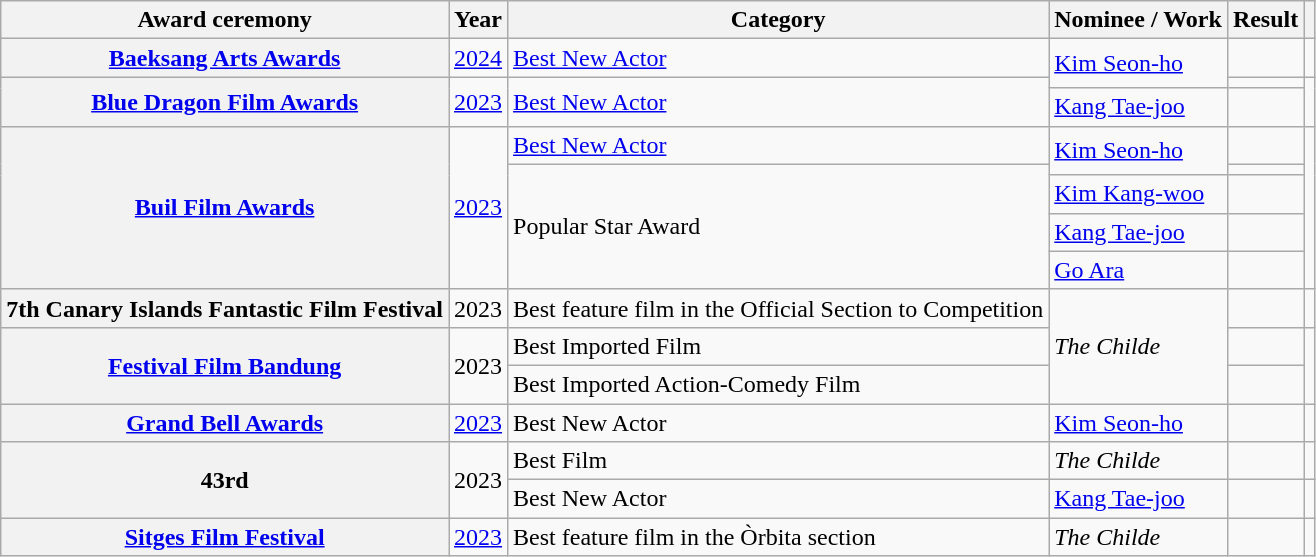<table class="wikitable plainrowheaders sortable">
<tr>
<th scope="col">Award ceremony</th>
<th scope="col">Year</th>
<th scope="col">Category</th>
<th scope="col">Nominee / Work</th>
<th scope="col">Result</th>
<th scope="col" class="unsortable"></th>
</tr>
<tr>
<th scope="row"><a href='#'>Baeksang Arts Awards</a></th>
<td style="text-align:center"><a href='#'>2024</a></td>
<td><a href='#'>Best New Actor</a></td>
<td rowspan="2"><a href='#'>Kim Seon-ho</a></td>
<td></td>
<td style="text-align:center"></td>
</tr>
<tr>
<th scope="row" rowspan="2"><a href='#'>Blue Dragon Film Awards</a></th>
<td rowspan="2" style="text-align:center"><a href='#'>2023</a></td>
<td rowspan="2"><a href='#'>Best New Actor</a></td>
<td></td>
<td rowspan="2" style="text-align:center"></td>
</tr>
<tr>
<td><a href='#'>Kang Tae-joo</a></td>
<td></td>
</tr>
<tr>
<th scope="row" rowspan="5"><a href='#'>Buil Film Awards</a></th>
<td rowspan="5" style="text-align:center"><a href='#'>2023</a></td>
<td><a href='#'>Best New Actor</a></td>
<td rowspan="2"><a href='#'>Kim Seon-ho</a></td>
<td></td>
<td rowspan="5" style="text-align:center"></td>
</tr>
<tr>
<td rowspan="4">Popular Star Award</td>
<td></td>
</tr>
<tr>
<td><a href='#'>Kim Kang-woo</a></td>
<td></td>
</tr>
<tr>
<td><a href='#'>Kang Tae-joo</a></td>
<td></td>
</tr>
<tr>
<td><a href='#'>Go Ara</a></td>
<td></td>
</tr>
<tr>
<th scope="row">7th Canary Islands Fantastic Film Festival</th>
<td style="text-align:center">2023</td>
<td>Best feature film in the Official Section to Competition</td>
<td rowspan="3"><em>The Childe</em></td>
<td></td>
<td style="text-align:center"></td>
</tr>
<tr>
<th scope="row" rowspan="2"><a href='#'>Festival Film Bandung</a></th>
<td rowspan="2" style="text-align:center">2023</td>
<td>Best Imported Film<br></td>
<td></td>
<td rowspan="2" style="text-align:center"></td>
</tr>
<tr>
<td>Best Imported Action-Comedy Film</td>
<td></td>
</tr>
<tr>
<th scope="row" rowspan="1"><a href='#'>Grand Bell Awards</a></th>
<td rowspan="1" style="text-align:center"><a href='#'>2023</a></td>
<td>Best New Actor</td>
<td><a href='#'>Kim Seon-ho</a></td>
<td></td>
<td style="text-align:center"></td>
</tr>
<tr>
<th scope="row" rowspan="2">43rd </th>
<td rowspan="2" style="text-align:center">2023</td>
<td>Best Film</td>
<td><em>The Childe</em></td>
<td></td>
<td style="text-align:center"></td>
</tr>
<tr>
<td>Best New Actor</td>
<td><a href='#'>Kang Tae-joo</a></td>
<td></td>
<td style="text-align:center"></td>
</tr>
<tr>
<th scope="row"><a href='#'>Sitges Film Festival</a></th>
<td style="text-align:center"><a href='#'>2023</a></td>
<td>Best feature film in the Òrbita section</td>
<td><em>The Childe</em></td>
<td></td>
<td style="text-align:center"></td>
</tr>
</table>
